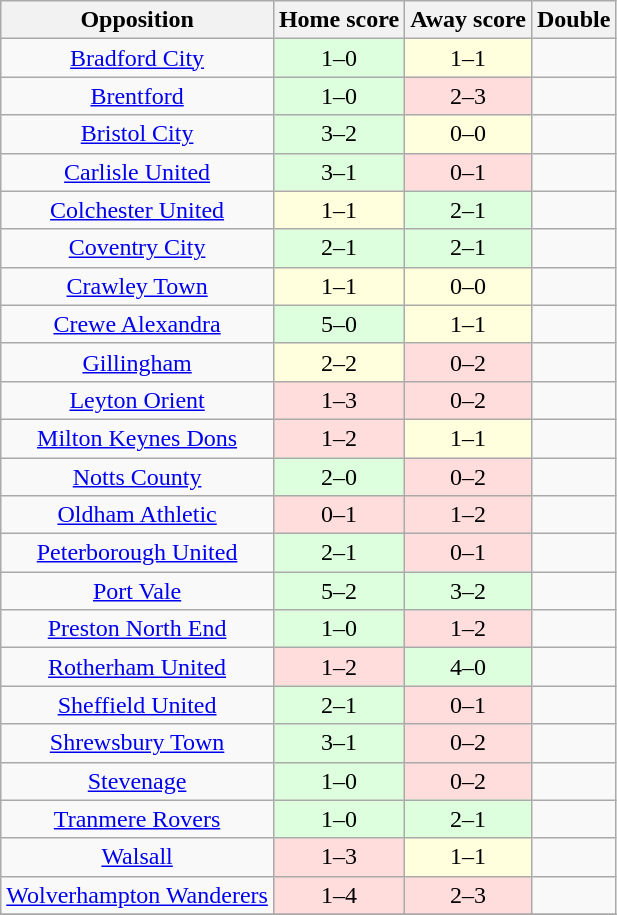<table class="wikitable" style="text-align: center;">
<tr>
<th>Opposition</th>
<th>Home score</th>
<th>Away score</th>
<th>Double</th>
</tr>
<tr>
<td><a href='#'>Bradford City</a></td>
<td style="background:#dfd; text-align:center;">1–0</td>
<td style="background:#ffd;">1–1</td>
<td></td>
</tr>
<tr>
<td><a href='#'>Brentford</a></td>
<td style="background:#dfd; text-align:center;">1–0</td>
<td style="background:#fdd;">2–3</td>
<td></td>
</tr>
<tr>
<td><a href='#'>Bristol City</a></td>
<td style="background:#dfd; text-align:center;">3–2</td>
<td style="background:#ffd;">0–0</td>
<td></td>
</tr>
<tr>
<td><a href='#'>Carlisle United</a></td>
<td style="background:#dfd; text-align:center;">3–1</td>
<td style="background:#fdd;">0–1</td>
<td></td>
</tr>
<tr>
<td><a href='#'>Colchester United</a></td>
<td style="background:#ffd;">1–1</td>
<td style="background:#dfd; text-align:center;">2–1</td>
<td></td>
</tr>
<tr>
<td><a href='#'>Coventry City</a></td>
<td style="background:#dfd; text-align:center;">2–1</td>
<td style="background:#dfd; text-align:center;">2–1</td>
<td></td>
</tr>
<tr>
<td><a href='#'>Crawley Town</a></td>
<td style="background:#ffd;">1–1</td>
<td style="background:#ffd;">0–0</td>
<td></td>
</tr>
<tr>
<td><a href='#'>Crewe Alexandra</a></td>
<td style="background:#dfd; text-align:center;">5–0</td>
<td style="background:#ffd;">1–1</td>
<td></td>
</tr>
<tr>
<td><a href='#'>Gillingham</a></td>
<td style="background:#ffd;">2–2</td>
<td style="background:#fdd;">0–2</td>
<td></td>
</tr>
<tr>
<td><a href='#'>Leyton Orient</a></td>
<td style="background:#fdd;">1–3</td>
<td style="background:#fdd;">0–2</td>
<td></td>
</tr>
<tr>
<td><a href='#'>Milton Keynes Dons</a></td>
<td style="background:#fdd;">1–2</td>
<td style="background:#ffd;">1–1</td>
<td></td>
</tr>
<tr>
<td><a href='#'>Notts County</a></td>
<td style="background:#dfd; text-align:center;">2–0</td>
<td style="background:#fdd;">0–2</td>
<td></td>
</tr>
<tr>
<td><a href='#'>Oldham Athletic</a></td>
<td style="background:#fdd;">0–1</td>
<td style="background:#fdd;">1–2</td>
<td></td>
</tr>
<tr>
<td><a href='#'>Peterborough United</a></td>
<td style="background:#dfd; text-align:center;">2–1</td>
<td style="background:#fdd;">0–1</td>
<td></td>
</tr>
<tr>
<td><a href='#'>Port Vale</a></td>
<td style="background:#dfd; text-align:center;">5–2</td>
<td style="background:#dfd; text-align:center;">3–2</td>
<td></td>
</tr>
<tr>
<td><a href='#'>Preston North End</a></td>
<td style="background:#dfd; text-align:center;">1–0</td>
<td style="background:#fdd;">1–2</td>
<td></td>
</tr>
<tr>
<td><a href='#'>Rotherham United</a></td>
<td style="background:#fdd;">1–2</td>
<td style="background:#dfd; text-align:center;">4–0</td>
<td></td>
</tr>
<tr>
<td><a href='#'>Sheffield United</a></td>
<td style="background:#dfd; text-align:center;">2–1</td>
<td style="background:#fdd;">0–1</td>
<td></td>
</tr>
<tr>
<td><a href='#'>Shrewsbury Town</a></td>
<td style="background:#dfd; text-align:center;">3–1</td>
<td style="background:#fdd;">0–2</td>
<td></td>
</tr>
<tr>
<td><a href='#'>Stevenage</a></td>
<td style="background:#dfd; text-align:center;">1–0</td>
<td style="background:#fdd;">0–2</td>
<td></td>
</tr>
<tr>
<td><a href='#'>Tranmere Rovers</a></td>
<td style="background:#dfd; text-align:center;">1–0</td>
<td style="background:#dfd; text-align:center;">2–1</td>
<td></td>
</tr>
<tr>
<td><a href='#'>Walsall</a></td>
<td style="background:#fdd;">1–3</td>
<td style="background:#ffd;">1–1</td>
<td></td>
</tr>
<tr>
<td><a href='#'>Wolverhampton Wanderers</a></td>
<td style="background:#fdd;">1–4</td>
<td style="background:#fdd;">2–3</td>
<td></td>
</tr>
<tr>
</tr>
</table>
